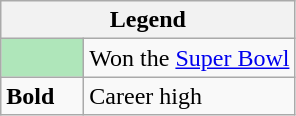<table class="wikitable mw-collapsible mw-collapsed">
<tr>
<th colspan="2">Legend</th>
</tr>
<tr>
<td style="background:#afe6ba; width:3em;"></td>
<td>Won the <a href='#'>Super Bowl</a></td>
</tr>
<tr>
<td><strong>Bold</strong></td>
<td>Career high</td>
</tr>
</table>
